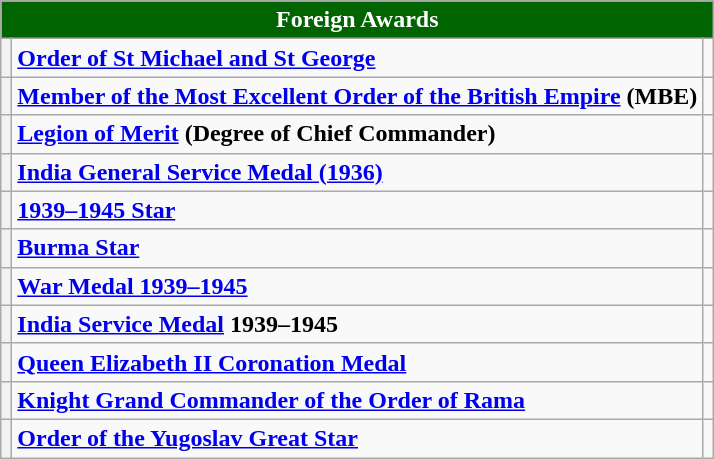<table class="wikitable">
<tr>
<th colspan="3" style="background:#006400; color:#FFFFFF; text-align:center"><strong>Foreign Awards</strong></th>
</tr>
<tr>
<th><strong></strong></th>
<td><strong><a href='#'>Order of St Michael and St George</a></strong></td>
<td></td>
</tr>
<tr>
<th><strong></strong></th>
<td><strong><a href='#'>Member of the Most Excellent Order of the British Empire</a> (MBE)</strong></td>
<td></td>
</tr>
<tr>
<th><strong></strong></th>
<td><strong><a href='#'>Legion of Merit</a> (Degree of Chief Commander)</strong></td>
<td></td>
</tr>
<tr>
<th><strong></strong></th>
<td><strong><a href='#'>India General Service Medal (1936)</a></strong></td>
<td></td>
</tr>
<tr>
<th><strong></strong></th>
<td><strong><a href='#'>1939–1945 Star</a></strong></td>
<td></td>
</tr>
<tr>
<th><strong></strong></th>
<td><strong><a href='#'>Burma Star</a></strong></td>
<td></td>
</tr>
<tr>
<th><strong></strong></th>
<td><strong><a href='#'>War Medal 1939–1945</a></strong></td>
<td></td>
</tr>
<tr>
<th><strong></strong></th>
<td><strong><a href='#'>India Service Medal</a> 1939–1945</strong></td>
<td></td>
</tr>
<tr>
<th><strong></strong></th>
<td><strong><a href='#'>Queen Elizabeth II Coronation Medal</a></strong></td>
<td></td>
</tr>
<tr>
<th></th>
<td><a href='#'><strong>Knight Grand Commander of the Order of Rama</strong></a></td>
<td></td>
</tr>
<tr>
<th></th>
<td><strong><a href='#'>Order of the Yugoslav Great Star</a></strong></td>
<td></td>
</tr>
</table>
